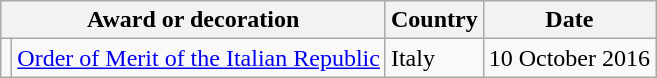<table class="wikitable" style="text-align:left;">
<tr>
<th colspan="2">Award or decoration</th>
<th>Country</th>
<th>Date</th>
</tr>
<tr>
<td></td>
<td><a href='#'>Order of Merit of the Italian Republic</a></td>
<td>Italy</td>
<td>10 October 2016</td>
</tr>
</table>
